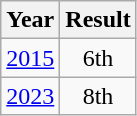<table class="wikitable" style="text-align:center">
<tr>
<th>Year</th>
<th>Result</th>
</tr>
<tr>
<td><a href='#'>2015</a></td>
<td>6th</td>
</tr>
<tr>
<td><a href='#'>2023</a></td>
<td>8th</td>
</tr>
</table>
